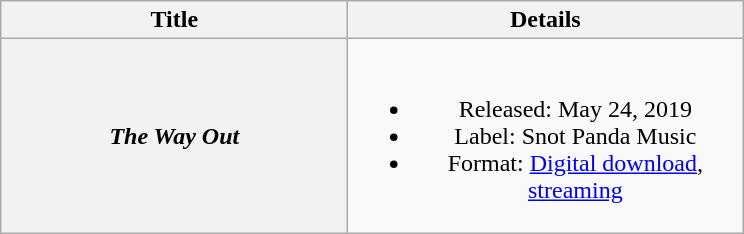<table class="wikitable plainrowheaders" style="text-align:center;">
<tr>
<th scope="col" style="width:14em;">Title</th>
<th scope="col" style="width:16em;">Details</th>
</tr>
<tr>
<th scope="row"><em>The Way Out</em></th>
<td><br><ul><li>Released: May 24, 2019</li><li>Label: Snot Panda Music</li><li>Format: <a href='#'>Digital download</a>, <a href='#'>streaming</a></li></ul></td>
</tr>
</table>
